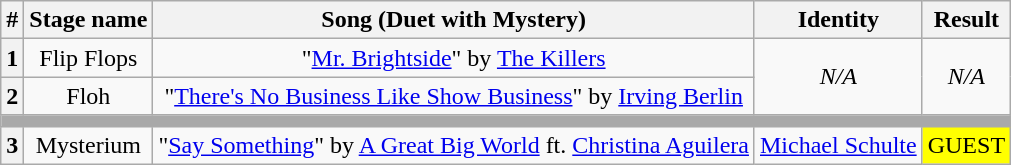<table class="wikitable plainrowheaders" style="text-align: center;">
<tr>
<th>#</th>
<th>Stage name</th>
<th>Song (Duet with Mystery)</th>
<th>Identity</th>
<th>Result</th>
</tr>
<tr>
<th>1</th>
<td>Flip Flops</td>
<td>"<a href='#'>Mr. Brightside</a>" by <a href='#'>The Killers</a></td>
<td rowspan="2"><em>N/A</em></td>
<td rowspan="2"><em>N/A</em></td>
</tr>
<tr>
<th>2</th>
<td>Floh</td>
<td>"<a href='#'>There's No Business Like Show Business</a>" by <a href='#'>Irving Berlin</a></td>
</tr>
<tr>
<td colspan="5" style="background:darkgray"></td>
</tr>
<tr>
<th>3</th>
<td>Mysterium</td>
<td>"<a href='#'>Say Something</a>" by <a href='#'>A Great Big World</a> ft. <a href='#'>Christina Aguilera</a></td>
<td><a href='#'>Michael Schulte</a></td>
<td bgcolor=yellow>GUEST</td>
</tr>
</table>
